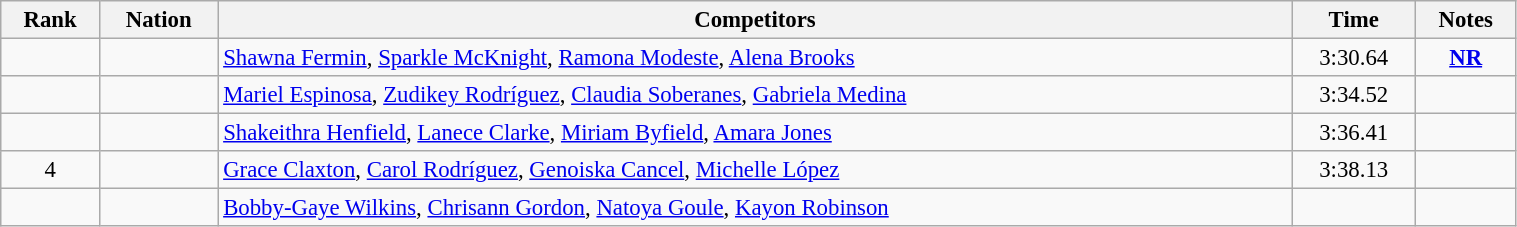<table class="wikitable sortable" width=80% style="text-align:center; font-size:95%">
<tr>
<th>Rank</th>
<th>Nation</th>
<th>Competitors</th>
<th>Time</th>
<th>Notes</th>
</tr>
<tr>
<td></td>
<td align=left></td>
<td align=left><a href='#'>Shawna Fermin</a>, <a href='#'>Sparkle McKnight</a>, <a href='#'>Ramona Modeste</a>, <a href='#'>Alena Brooks</a></td>
<td>3:30.64</td>
<td><strong><a href='#'>NR</a></strong></td>
</tr>
<tr>
<td></td>
<td align=left></td>
<td align=left><a href='#'>Mariel Espinosa</a>, <a href='#'>Zudikey Rodríguez</a>, <a href='#'>Claudia Soberanes</a>, <a href='#'>Gabriela Medina</a></td>
<td>3:34.52</td>
<td></td>
</tr>
<tr>
<td></td>
<td align=left></td>
<td align=left><a href='#'>Shakeithra Henfield</a>, <a href='#'>Lanece Clarke</a>, <a href='#'>Miriam Byfield</a>, <a href='#'>Amara Jones</a></td>
<td>3:36.41</td>
<td></td>
</tr>
<tr>
<td>4</td>
<td align=left></td>
<td align=left><a href='#'>Grace Claxton</a>, <a href='#'>Carol Rodríguez</a>, <a href='#'>Genoiska Cancel</a>, <a href='#'>Michelle López</a></td>
<td>3:38.13</td>
<td></td>
</tr>
<tr>
<td></td>
<td align=left></td>
<td align=left><a href='#'>Bobby-Gaye Wilkins</a>, <a href='#'>Chrisann Gordon</a>, <a href='#'>Natoya Goule</a>, <a href='#'>Kayon Robinson</a></td>
<td></td>
<td></td>
</tr>
</table>
